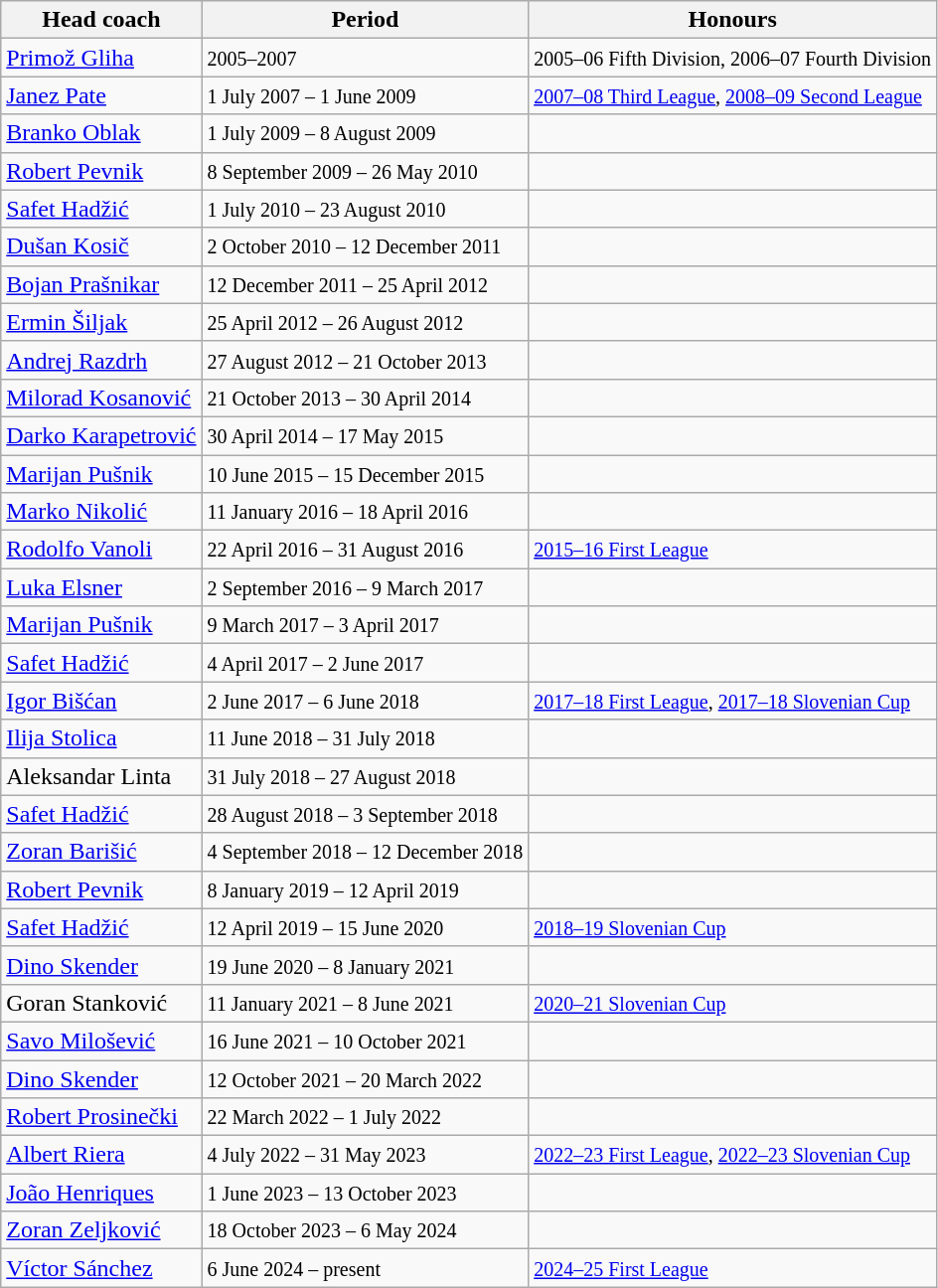<table class="wikitable mw-collapsible mw-collapsed">
<tr>
<th>Head coach</th>
<th>Period</th>
<th>Honours</th>
</tr>
<tr>
<td> <a href='#'>Primož Gliha</a></td>
<td><small>2005–2007</small></td>
<td><small>2005–06 Fifth Division, 2006–07 Fourth Division</small></td>
</tr>
<tr>
<td> <a href='#'>Janez Pate</a></td>
<td><small>1 July 2007 – 1 June 2009</small></td>
<td><small><a href='#'>2007–08 Third League</a>, <a href='#'>2008–09 Second League</a></small></td>
</tr>
<tr>
<td> <a href='#'>Branko Oblak</a></td>
<td><small>1 July 2009 – 8 August 2009</small></td>
<td></td>
</tr>
<tr>
<td> <a href='#'>Robert Pevnik</a></td>
<td><small>8 September 2009 – 26 May 2010</small></td>
<td></td>
</tr>
<tr>
<td> <a href='#'>Safet Hadžić</a></td>
<td><small>1 July 2010 – 23 August 2010</small></td>
<td></td>
</tr>
<tr>
<td> <a href='#'>Dušan Kosič</a></td>
<td><small>2 October 2010 – 12 December 2011</small></td>
<td></td>
</tr>
<tr>
<td> <a href='#'>Bojan Prašnikar</a></td>
<td><small>12 December 2011 – 25 April 2012</small></td>
<td></td>
</tr>
<tr>
<td> <a href='#'>Ermin Šiljak</a></td>
<td><small>25 April 2012 – 26 August 2012</small></td>
<td></td>
</tr>
<tr>
<td> <a href='#'>Andrej Razdrh</a></td>
<td><small>27 August 2012 – 21 October 2013</small></td>
<td></td>
</tr>
<tr>
<td> <a href='#'>Milorad Kosanović</a></td>
<td><small>21 October 2013 – 30 April 2014</small></td>
<td></td>
</tr>
<tr>
<td> <a href='#'>Darko Karapetrović</a></td>
<td><small>30 April 2014 – 17 May 2015</small></td>
<td></td>
</tr>
<tr>
<td> <a href='#'>Marijan Pušnik</a></td>
<td><small>10 June 2015 – 15 December 2015</small></td>
<td></td>
</tr>
<tr>
<td> <a href='#'>Marko Nikolić</a></td>
<td><small>11 January 2016 – 18 April 2016</small></td>
<td></td>
</tr>
<tr>
<td> <a href='#'>Rodolfo Vanoli</a></td>
<td><small>22 April 2016 – 31 August 2016</small></td>
<td><small><a href='#'>2015–16 First League</a></small></td>
</tr>
<tr>
<td> <a href='#'>Luka Elsner</a></td>
<td><small>2 September 2016 – 9 March 2017</small></td>
<td></td>
</tr>
<tr>
<td> <a href='#'>Marijan Pušnik</a></td>
<td><small>9 March 2017 – 3 April 2017</small></td>
<td></td>
</tr>
<tr>
<td> <a href='#'>Safet Hadžić</a></td>
<td><small>4 April 2017 – 2 June 2017</small></td>
<td></td>
</tr>
<tr>
<td> <a href='#'>Igor Bišćan</a></td>
<td><small>2 June 2017 – 6 June 2018</small></td>
<td><small><a href='#'>2017–18 First League</a>, <a href='#'>2017–18 Slovenian Cup</a></small></td>
</tr>
<tr>
<td> <a href='#'>Ilija Stolica</a></td>
<td><small>11 June 2018 – 31 July 2018</small></td>
<td></td>
</tr>
<tr>
<td> Aleksandar Linta</td>
<td><small>31 July 2018 – 27 August 2018</small></td>
<td></td>
</tr>
<tr>
<td> <a href='#'>Safet Hadžić</a></td>
<td><small>28 August 2018 – 3 September 2018</small></td>
<td></td>
</tr>
<tr>
<td> <a href='#'>Zoran Barišić</a></td>
<td><small>4 September 2018 – 12 December 2018</small></td>
<td></td>
</tr>
<tr>
<td> <a href='#'>Robert Pevnik</a></td>
<td><small>8 January 2019 – 12 April 2019</small></td>
<td></td>
</tr>
<tr>
<td> <a href='#'>Safet Hadžić</a></td>
<td><small>12 April 2019 – 15 June 2020</small></td>
<td><small><a href='#'>2018–19 Slovenian Cup</a></small></td>
</tr>
<tr>
<td> <a href='#'>Dino Skender</a></td>
<td><small>19 June 2020 – 8 January 2021</small></td>
<td></td>
</tr>
<tr>
<td> Goran Stanković</td>
<td><small>11 January 2021 – 8 June 2021</small></td>
<td><small><a href='#'>2020–21 Slovenian Cup</a></small></td>
</tr>
<tr>
<td> <a href='#'>Savo Milošević</a></td>
<td><small>16 June 2021 – 10 October 2021</small></td>
<td></td>
</tr>
<tr>
<td> <a href='#'>Dino Skender</a></td>
<td><small>12 October 2021 – 20 March 2022</small></td>
<td></td>
</tr>
<tr>
<td> <a href='#'>Robert Prosinečki</a></td>
<td><small>22 March 2022 – 1 July 2022</small></td>
<td></td>
</tr>
<tr>
<td> <a href='#'>Albert Riera</a></td>
<td><small>4 July 2022 – 31 May 2023</small></td>
<td><small><a href='#'>2022–23 First League</a>, <a href='#'>2022–23 Slovenian Cup</a></small></td>
</tr>
<tr>
<td> <a href='#'>João Henriques</a></td>
<td><small>1 June 2023 – 13 October 2023</small></td>
<td></td>
</tr>
<tr>
<td> <a href='#'>Zoran Zeljković</a></td>
<td><small>18 October 2023 – 6 May 2024</small></td>
<td></td>
</tr>
<tr>
<td> <a href='#'>Víctor Sánchez</a></td>
<td><small>6 June 2024 – present</small></td>
<td><small><a href='#'>2024–25 First League</a></small></td>
</tr>
</table>
